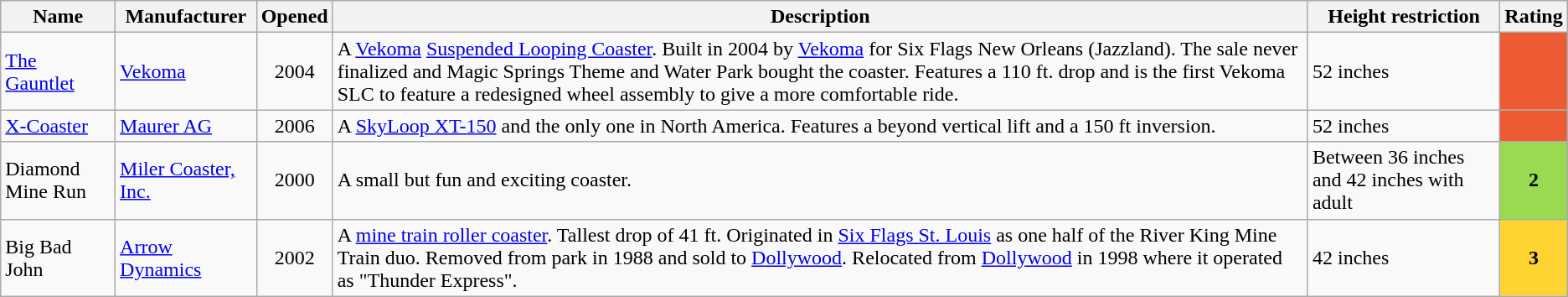<table class="wikitable sortable">
<tr>
<th>Name</th>
<th>Manufacturer</th>
<th>Opened</th>
<th>Description</th>
<th>Height restriction</th>
<th>Rating</th>
</tr>
<tr>
<td><a href='#'>The Gauntlet</a></td>
<td><a href='#'>Vekoma</a></td>
<td align=center>2004</td>
<td>A <a href='#'>Vekoma</a> <a href='#'>Suspended Looping Coaster</a>.  Built in 2004 by <a href='#'>Vekoma</a> for Six Flags New Orleans (Jazzland). The sale never finalized and Magic Springs Theme and Water Park bought the coaster.  Features a 110 ft. drop and is the first Vekoma SLC to feature a redesigned wheel assembly to give a more comfortable ride.</td>
<td>52 inches</td>
<td bgcolor="#ED5B33" align=center><strong></strong></td>
</tr>
<tr>
<td><a href='#'>X-Coaster</a></td>
<td><a href='#'>Maurer AG</a></td>
<td align=center>2006</td>
<td>A <a href='#'>SkyLoop XT-150</a> and the only one in North America. Features a beyond vertical lift and a 150 ft inversion.</td>
<td>52 inches</td>
<td bgcolor="#ED5B33" align=center><strong></strong></td>
</tr>
<tr>
<td>Diamond Mine Run</td>
<td><a href='#'>Miler Coaster, Inc.</a></td>
<td align=center>2000</td>
<td>A small but fun and exciting coaster.</td>
<td>Between 36 inches and 42 inches with adult</td>
<td bgcolor="#99DA50" align=center><strong>2</strong></td>
</tr>
<tr>
<td>Big Bad John</td>
<td><a href='#'>Arrow Dynamics</a></td>
<td align=center>2002</td>
<td>A <a href='#'>mine train roller coaster</a>. Tallest drop of 41 ft. Originated in <a href='#'>Six Flags St. Louis</a> as one half of the River King Mine Train duo. Removed from park in 1988 and sold to <a href='#'>Dollywood</a>. Relocated from <a href='#'>Dollywood</a> in 1998 where it operated as "Thunder Express".</td>
<td>42 inches</td>
<td bgcolor="#FED530" align=center><strong>3</strong></td>
</tr>
</table>
